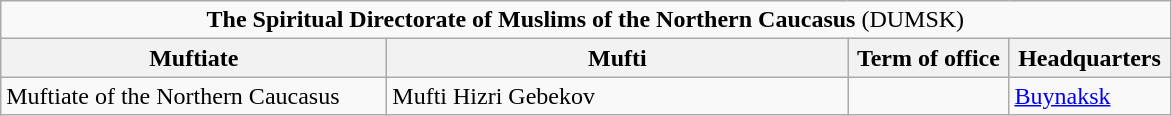<table class=wikitable>
<tr>
<td colspan=4 align=center><strong>The Spiritual Directorate of Muslims of the Northern Caucasus</strong> (DUMSK)</td>
</tr>
<tr>
<th scope="row" width="250">Muftiate</th>
<th scope="row" width="300">Mufti</th>
<th scope="row" width="100">Term of office</th>
<th scope="row" width="100">Headquarters</th>
</tr>
<tr>
<td>Muftiate of the Northern Caucasus</td>
<td>Mufti Hizri Gebekov</td>
<td></td>
<td><a href='#'>Buynaksk</a></td>
</tr>
</table>
